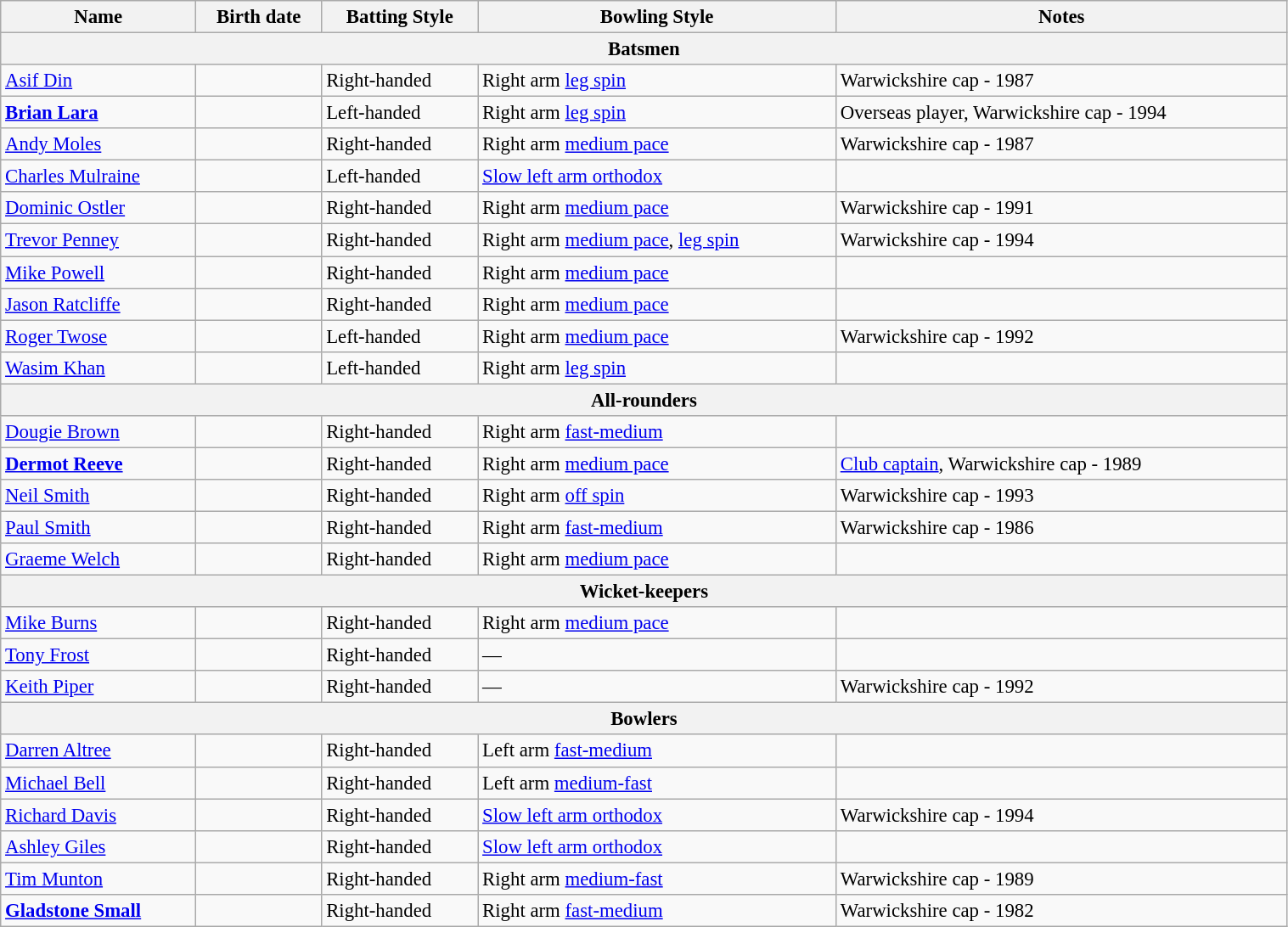<table class="wikitable"  style="font-size:95%; width:80%;">
<tr>
<th>Name</th>
<th>Birth date</th>
<th>Batting Style</th>
<th>Bowling Style</th>
<th>Notes</th>
</tr>
<tr>
<th colspan="5">Batsmen</th>
</tr>
<tr>
<td><a href='#'>Asif Din</a></td>
<td></td>
<td>Right-handed</td>
<td>Right arm <a href='#'>leg spin</a></td>
<td>Warwickshire cap - 1987</td>
</tr>
<tr>
<td><strong><a href='#'>Brian Lara</a></strong></td>
<td></td>
<td>Left-handed</td>
<td>Right arm <a href='#'>leg spin</a></td>
<td>Overseas player, Warwickshire cap - 1994</td>
</tr>
<tr>
<td><a href='#'>Andy Moles</a></td>
<td></td>
<td>Right-handed</td>
<td>Right arm <a href='#'>medium pace</a></td>
<td>Warwickshire cap - 1987</td>
</tr>
<tr>
<td><a href='#'>Charles Mulraine</a></td>
<td></td>
<td>Left-handed</td>
<td><a href='#'>Slow left arm orthodox</a></td>
<td></td>
</tr>
<tr>
<td><a href='#'>Dominic Ostler</a></td>
<td></td>
<td>Right-handed</td>
<td>Right arm <a href='#'>medium pace</a></td>
<td>Warwickshire cap - 1991</td>
</tr>
<tr>
<td><a href='#'>Trevor Penney</a></td>
<td></td>
<td>Right-handed</td>
<td>Right arm <a href='#'>medium pace</a>, <a href='#'>leg spin</a></td>
<td>Warwickshire cap - 1994</td>
</tr>
<tr>
<td><a href='#'>Mike Powell</a></td>
<td></td>
<td>Right-handed</td>
<td>Right arm <a href='#'>medium pace</a></td>
<td></td>
</tr>
<tr>
<td><a href='#'>Jason Ratcliffe</a></td>
<td></td>
<td>Right-handed</td>
<td>Right arm <a href='#'>medium pace</a></td>
<td></td>
</tr>
<tr>
<td><a href='#'>Roger Twose</a></td>
<td></td>
<td>Left-handed</td>
<td>Right arm <a href='#'>medium pace</a></td>
<td>Warwickshire cap - 1992</td>
</tr>
<tr>
<td><a href='#'>Wasim Khan</a></td>
<td></td>
<td>Left-handed</td>
<td>Right arm <a href='#'>leg spin</a></td>
<td></td>
</tr>
<tr>
<th colspan="5">All-rounders</th>
</tr>
<tr>
<td><a href='#'>Dougie Brown</a></td>
<td></td>
<td>Right-handed</td>
<td>Right arm <a href='#'>fast-medium</a></td>
<td></td>
</tr>
<tr>
<td><strong><a href='#'>Dermot Reeve</a></strong></td>
<td></td>
<td>Right-handed</td>
<td>Right arm <a href='#'>medium pace</a></td>
<td><a href='#'>Club captain</a>, Warwickshire cap - 1989</td>
</tr>
<tr>
<td><a href='#'>Neil Smith</a></td>
<td></td>
<td>Right-handed</td>
<td>Right arm <a href='#'>off spin</a></td>
<td>Warwickshire cap - 1993</td>
</tr>
<tr>
<td><a href='#'>Paul Smith</a></td>
<td></td>
<td>Right-handed</td>
<td>Right arm <a href='#'>fast-medium</a></td>
<td>Warwickshire cap - 1986</td>
</tr>
<tr>
<td><a href='#'>Graeme Welch</a></td>
<td></td>
<td>Right-handed</td>
<td>Right arm <a href='#'>medium pace</a></td>
<td></td>
</tr>
<tr>
<th colspan="5">Wicket-keepers</th>
</tr>
<tr>
<td><a href='#'>Mike Burns</a></td>
<td></td>
<td>Right-handed</td>
<td>Right arm <a href='#'>medium pace</a></td>
<td></td>
</tr>
<tr>
<td><a href='#'>Tony Frost</a></td>
<td></td>
<td>Right-handed</td>
<td>—</td>
<td></td>
</tr>
<tr>
<td><a href='#'>Keith Piper</a></td>
<td></td>
<td>Right-handed</td>
<td>—</td>
<td>Warwickshire cap - 1992</td>
</tr>
<tr>
<th colspan="5">Bowlers</th>
</tr>
<tr>
<td><a href='#'>Darren Altree</a></td>
<td></td>
<td>Right-handed</td>
<td>Left arm <a href='#'>fast-medium</a></td>
<td></td>
</tr>
<tr>
<td><a href='#'>Michael Bell</a></td>
<td></td>
<td>Right-handed</td>
<td>Left arm <a href='#'>medium-fast</a></td>
<td></td>
</tr>
<tr>
<td><a href='#'>Richard Davis</a></td>
<td></td>
<td>Right-handed</td>
<td><a href='#'>Slow left arm orthodox</a></td>
<td>Warwickshire cap - 1994</td>
</tr>
<tr>
<td><a href='#'>Ashley Giles</a></td>
<td></td>
<td>Right-handed</td>
<td><a href='#'>Slow left arm orthodox</a></td>
<td></td>
</tr>
<tr>
<td><a href='#'>Tim Munton</a></td>
<td></td>
<td>Right-handed</td>
<td>Right arm <a href='#'>medium-fast</a></td>
<td>Warwickshire cap - 1989</td>
</tr>
<tr>
<td><strong><a href='#'>Gladstone Small</a></strong></td>
<td></td>
<td>Right-handed</td>
<td>Right arm <a href='#'>fast-medium</a></td>
<td>Warwickshire cap - 1982</td>
</tr>
</table>
